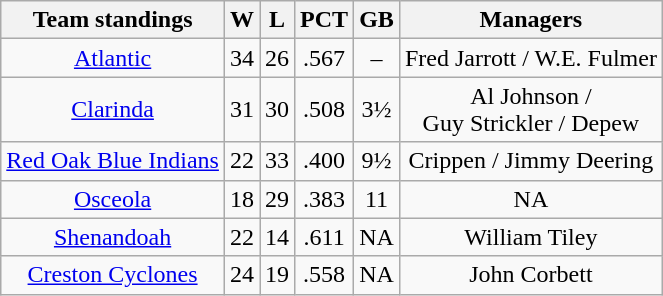<table class="wikitable">
<tr>
<th>Team standings</th>
<th>W</th>
<th>L</th>
<th>PCT</th>
<th>GB</th>
<th>Managers</th>
</tr>
<tr align=center>
<td><a href='#'>Atlantic</a></td>
<td>34</td>
<td>26</td>
<td>.567</td>
<td>–</td>
<td>Fred Jarrott / W.E. Fulmer</td>
</tr>
<tr align=center>
<td><a href='#'>Clarinda</a></td>
<td>31</td>
<td>30</td>
<td>.508</td>
<td>3½</td>
<td>Al Johnson /<br> Guy Strickler / Depew</td>
</tr>
<tr align=center>
<td><a href='#'>Red Oak Blue Indians</a></td>
<td>22</td>
<td>33</td>
<td>.400</td>
<td>9½</td>
<td>Crippen / Jimmy Deering</td>
</tr>
<tr align=center>
<td><a href='#'>Osceola</a></td>
<td>18</td>
<td>29</td>
<td>.383</td>
<td>11</td>
<td>NA</td>
</tr>
<tr align=center>
<td><a href='#'>Shenandoah</a></td>
<td>22</td>
<td>14</td>
<td>.611</td>
<td>NA</td>
<td>William Tiley</td>
</tr>
<tr align=center>
<td><a href='#'>Creston Cyclones</a></td>
<td>24</td>
<td>19</td>
<td>.558</td>
<td>NA</td>
<td>John Corbett</td>
</tr>
</table>
